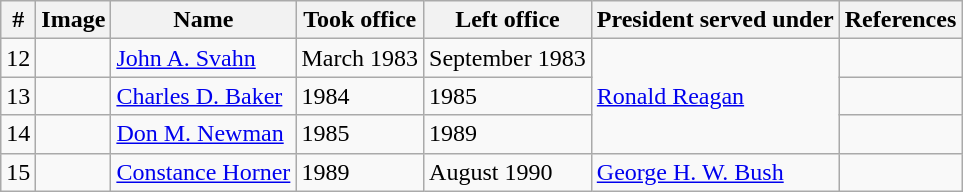<table class="wikitable">
<tr>
<th>#</th>
<th>Image</th>
<th>Name</th>
<th>Took office</th>
<th>Left office</th>
<th>President served under</th>
<th>References</th>
</tr>
<tr>
<td>12</td>
<td></td>
<td><a href='#'>John A. Svahn</a></td>
<td>March 1983</td>
<td>September 1983</td>
<td rowspan=3><a href='#'>Ronald Reagan</a></td>
<td></td>
</tr>
<tr>
<td>13</td>
<td></td>
<td><a href='#'>Charles D. Baker</a></td>
<td>1984</td>
<td>1985</td>
<td></td>
</tr>
<tr>
<td>14</td>
<td></td>
<td><a href='#'>Don M. Newman</a></td>
<td>1985</td>
<td>1989</td>
<td></td>
</tr>
<tr>
<td>15</td>
<td></td>
<td><a href='#'>Constance Horner</a></td>
<td>1989</td>
<td>August 1990</td>
<td><a href='#'>George H. W. Bush</a></td>
<td></td>
</tr>
</table>
